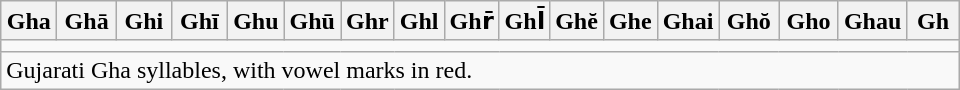<table class=wikitable style="width: 40em;">
<tr>
<th style="width:6%;">Gha</th>
<th style="width:7%;">Ghā</th>
<th style="width:6.5%;">Ghi</th>
<th style="width:7%;">Ghī</th>
<th style="width:4.5%;">Ghu</th>
<th style="width:5%;">Ghū</th>
<th style="width:4.5%;">Ghr</th>
<th style="width:5%;">Ghl</th>
<th style="width:5%;">Ghr̄</th>
<th style="width:5%;">Ghl̄</th>
<th style="width:4.5%;">Ghĕ</th>
<th style="width:4.5%;">Ghe</th>
<th style="width:5%;">Ghai</th>
<th style="width:7%;">Ghŏ</th>
<th style="width:7%;">Gho</th>
<th style="width:6%;">Ghau</th>
<th style="width:7%;">Gh</th>
</tr>
<tr align="center">
<td colspan=17></td>
</tr>
<tr>
<td colspan=17>Gujarati Gha syllables, with vowel marks in red.</td>
</tr>
</table>
